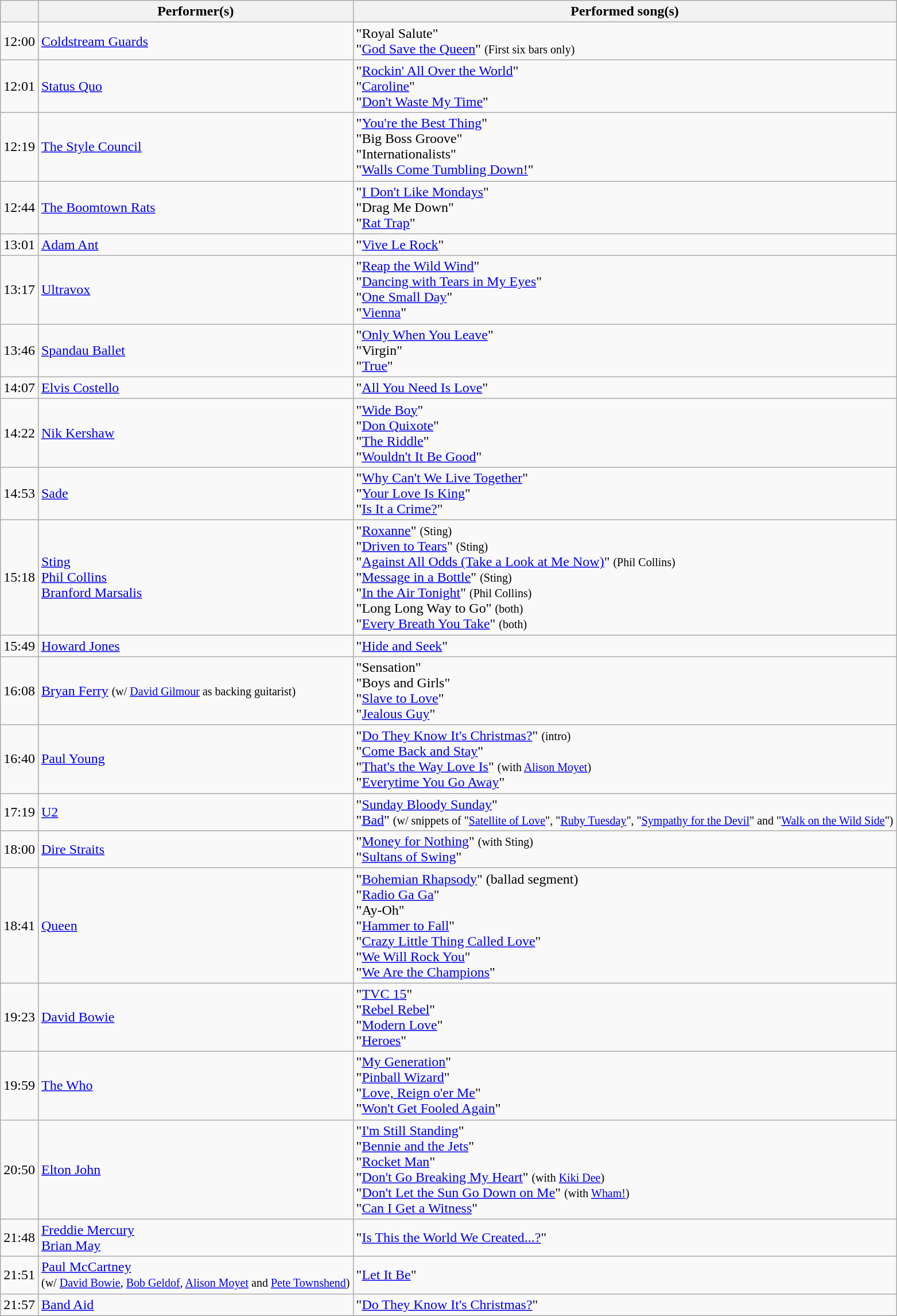<table class="wikitable">
<tr>
<th></th>
<th>Performer(s)</th>
<th>Performed song(s)</th>
</tr>
<tr>
<td>12:00</td>
<td><a href='#'>Coldstream Guards</a></td>
<td>"Royal Salute"<br>"<a href='#'>God Save the Queen</a>" <small>(First six bars only)</small></td>
</tr>
<tr>
<td>12:01</td>
<td><a href='#'>Status Quo</a></td>
<td>"<a href='#'>Rockin' All Over the World</a>"<br>"<a href='#'>Caroline</a>"<br>"<a href='#'>Don't Waste My Time</a>"</td>
</tr>
<tr>
<td>12:19</td>
<td><a href='#'>The Style Council</a></td>
<td>"<a href='#'>You're the Best Thing</a>"<br>"Big Boss Groove"<br>"Internationalists"<br>"<a href='#'>Walls Come Tumbling Down!</a>"</td>
</tr>
<tr>
<td>12:44</td>
<td><a href='#'>The Boomtown Rats</a></td>
<td>"<a href='#'>I Don't Like Mondays</a>"<br>"Drag Me Down"<br>"<a href='#'>Rat Trap</a>"</td>
</tr>
<tr>
<td>13:01</td>
<td><a href='#'>Adam Ant</a></td>
<td>"<a href='#'>Vive Le Rock</a>"</td>
</tr>
<tr>
<td>13:17</td>
<td><a href='#'>Ultravox</a></td>
<td>"<a href='#'>Reap the Wild Wind</a>"<br>"<a href='#'>Dancing with Tears in My Eyes</a>"<br>"<a href='#'>One Small Day</a>"<br>"<a href='#'>Vienna</a>"</td>
</tr>
<tr>
<td>13:46</td>
<td><a href='#'>Spandau Ballet</a></td>
<td>"<a href='#'>Only When You Leave</a>"<br>"Virgin"<br>"<a href='#'>True</a>"</td>
</tr>
<tr>
<td>14:07</td>
<td><a href='#'>Elvis Costello</a></td>
<td>"<a href='#'>All You Need Is Love</a>"</td>
</tr>
<tr>
<td>14:22</td>
<td><a href='#'>Nik Kershaw</a></td>
<td>"<a href='#'>Wide Boy</a>"<br>"<a href='#'>Don Quixote</a>"<br>"<a href='#'>The Riddle</a>"<br>"<a href='#'>Wouldn't It Be Good</a>"</td>
</tr>
<tr>
<td>14:53</td>
<td><a href='#'>Sade</a></td>
<td>"<a href='#'>Why Can't We Live Together</a>"<br>"<a href='#'>Your Love Is King</a>"<br>"<a href='#'>Is It a Crime?</a>"</td>
</tr>
<tr>
<td>15:18</td>
<td><a href='#'>Sting</a><br><a href='#'>Phil Collins</a><br><a href='#'>Branford Marsalis</a></td>
<td>"<a href='#'>Roxanne</a>" <small>(Sting)</small><br>"<a href='#'>Driven to Tears</a>" <small>(Sting)</small><br>"<a href='#'>Against All Odds (Take a Look at Me Now)</a>" <small>(Phil Collins)</small><br>"<a href='#'>Message in a Bottle</a>" <small>(Sting)</small><br>"<a href='#'>In the Air Tonight</a>" <small>(Phil Collins)</small><br>"Long Long Way to Go" <small>(both)</small><br>"<a href='#'>Every Breath You Take</a>" <small>(both)</small></td>
</tr>
<tr>
<td>15:49</td>
<td><a href='#'>Howard Jones</a></td>
<td>"<a href='#'>Hide and Seek</a>"</td>
</tr>
<tr>
<td>16:08</td>
<td><a href='#'>Bryan Ferry</a> <small>(w/ <a href='#'>David Gilmour</a> as backing guitarist)</small></td>
<td>"Sensation"<br>"Boys and Girls"<br>"<a href='#'>Slave to Love</a>"<br>"<a href='#'>Jealous Guy</a>"</td>
</tr>
<tr>
<td>16:40</td>
<td><a href='#'>Paul Young</a></td>
<td>"<a href='#'>Do They Know It's Christmas?</a>" <small>(intro)</small><br>"<a href='#'>Come Back and Stay</a>"<br>"<a href='#'>That's the Way Love Is</a>" <small>(with <a href='#'>Alison Moyet</a>)</small><br>"<a href='#'>Everytime You Go Away</a>"</td>
</tr>
<tr>
<td>17:19</td>
<td><a href='#'>U2</a></td>
<td>"<a href='#'>Sunday Bloody Sunday</a>"<br>"<a href='#'>Bad</a>" <small>(w/ snippets of "<a href='#'>Satellite of Love</a>", "<a href='#'>Ruby Tuesday</a>", "<a href='#'>Sympathy for the Devil</a>" and "<a href='#'>Walk on the Wild Side</a>")</small></td>
</tr>
<tr>
<td>18:00</td>
<td><a href='#'>Dire Straits</a></td>
<td>"<a href='#'>Money for Nothing</a>" <small>(with Sting)</small><br>"<a href='#'>Sultans of Swing</a>"</td>
</tr>
<tr>
<td>18:41</td>
<td><a href='#'>Queen</a></td>
<td>"<a href='#'>Bohemian Rhapsody</a>" (ballad segment)<br>"<a href='#'>Radio Ga Ga</a>"<br>"Ay-Oh"<br>"<a href='#'>Hammer to Fall</a>"<br>"<a href='#'>Crazy Little Thing Called Love</a>"<br>"<a href='#'>We Will Rock You</a>"<br>"<a href='#'>We Are the Champions</a>"</td>
</tr>
<tr>
<td>19:23</td>
<td><a href='#'>David Bowie</a></td>
<td>"<a href='#'>TVC 15</a>"<br>"<a href='#'>Rebel Rebel</a>"<br>"<a href='#'>Modern Love</a>"<br>"<a href='#'>Heroes</a>"</td>
</tr>
<tr>
<td>19:59</td>
<td><a href='#'>The Who</a></td>
<td>"<a href='#'>My Generation</a>"<br>"<a href='#'>Pinball Wizard</a>"<br>"<a href='#'>Love, Reign o'er Me</a>"<br>"<a href='#'>Won't Get Fooled Again</a>"</td>
</tr>
<tr>
<td>20:50</td>
<td><a href='#'>Elton John</a></td>
<td>"<a href='#'>I'm Still Standing</a>"<br>"<a href='#'>Bennie and the Jets</a>"<br>"<a href='#'>Rocket Man</a>"<br>"<a href='#'>Don't Go Breaking My Heart</a>" <small>(with <a href='#'>Kiki Dee</a>)</small><br>"<a href='#'>Don't Let the Sun Go Down on Me</a>" <small>(with <a href='#'>Wham!</a>)</small><br>"<a href='#'>Can I Get a Witness</a>"</td>
</tr>
<tr>
<td>21:48</td>
<td><a href='#'>Freddie Mercury</a><br><a href='#'>Brian May</a></td>
<td>"<a href='#'>Is This the World We Created...?</a>"</td>
</tr>
<tr>
<td>21:51</td>
<td><a href='#'>Paul McCartney</a><br><small>(w/ <a href='#'>David Bowie</a>, <a href='#'>Bob Geldof</a>, <a href='#'>Alison Moyet</a> and <a href='#'>Pete Townshend</a>)</small></td>
<td>"<a href='#'>Let It Be</a>"</td>
</tr>
<tr>
<td>21:57</td>
<td><a href='#'>Band Aid</a></td>
<td>"<a href='#'>Do They Know It's Christmas?</a>"</td>
</tr>
</table>
